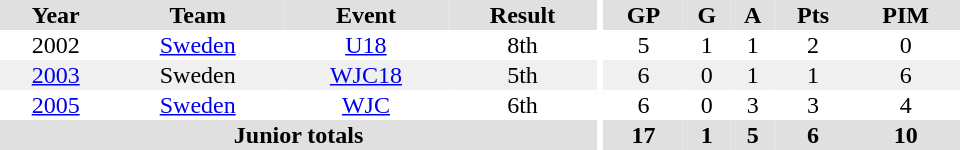<table border="0" cellpadding="1" cellspacing="0" ID="Table3" style="text-align:center; width:40em">
<tr ALIGN="center" bgcolor="#e0e0e0">
<th>Year</th>
<th>Team</th>
<th>Event</th>
<th>Result</th>
<th rowspan="99" bgcolor="#ffffff"></th>
<th>GP</th>
<th>G</th>
<th>A</th>
<th>Pts</th>
<th>PIM</th>
</tr>
<tr>
<td>2002</td>
<td><a href='#'>Sweden</a></td>
<td><a href='#'>U18</a></td>
<td>8th</td>
<td>5</td>
<td>1</td>
<td>1</td>
<td>2</td>
<td>0</td>
</tr>
<tr bgcolor="#f0f0f0">
<td><a href='#'>2003</a></td>
<td>Sweden</td>
<td><a href='#'>WJC18</a></td>
<td>5th</td>
<td>6</td>
<td>0</td>
<td>1</td>
<td>1</td>
<td>6</td>
</tr>
<tr>
<td><a href='#'>2005</a></td>
<td><a href='#'>Sweden</a></td>
<td><a href='#'>WJC</a></td>
<td>6th</td>
<td>6</td>
<td>0</td>
<td>3</td>
<td>3</td>
<td>4</td>
</tr>
<tr bgcolor="#e0e0e0">
<th colspan="4">Junior totals</th>
<th>17</th>
<th>1</th>
<th>5</th>
<th>6</th>
<th>10</th>
</tr>
</table>
